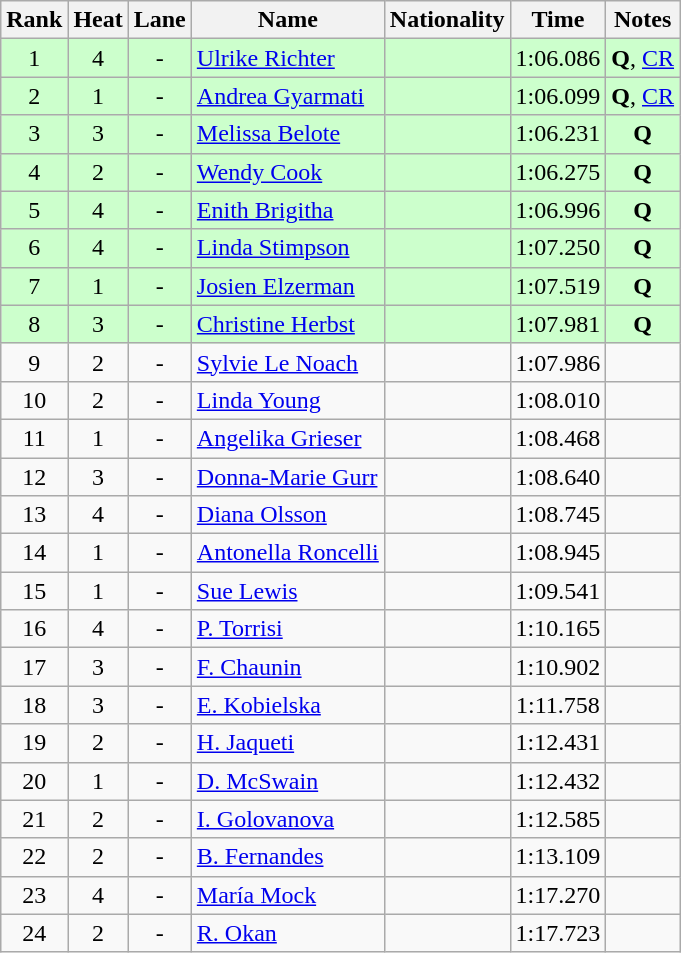<table class="wikitable sortable" style="text-align:center">
<tr>
<th>Rank</th>
<th>Heat</th>
<th>Lane</th>
<th>Name</th>
<th>Nationality</th>
<th>Time</th>
<th>Notes</th>
</tr>
<tr bgcolor=ccffcc>
<td>1</td>
<td>4</td>
<td>-</td>
<td align=left><a href='#'>Ulrike Richter</a></td>
<td align=left></td>
<td>1:06.086</td>
<td><strong>Q</strong>, <a href='#'>CR</a></td>
</tr>
<tr bgcolor=ccffcc>
<td>2</td>
<td>1</td>
<td>-</td>
<td align=left><a href='#'>Andrea Gyarmati</a></td>
<td align=left></td>
<td>1:06.099</td>
<td><strong>Q</strong>, <a href='#'>CR</a></td>
</tr>
<tr bgcolor=ccffcc>
<td>3</td>
<td>3</td>
<td>-</td>
<td align=left><a href='#'>Melissa Belote</a></td>
<td align=left></td>
<td>1:06.231</td>
<td><strong>Q</strong></td>
</tr>
<tr bgcolor=ccffcc>
<td>4</td>
<td>2</td>
<td>-</td>
<td align=left><a href='#'>Wendy Cook</a></td>
<td align=left></td>
<td>1:06.275</td>
<td><strong>Q</strong></td>
</tr>
<tr bgcolor=ccffcc>
<td>5</td>
<td>4</td>
<td>-</td>
<td align=left><a href='#'>Enith Brigitha</a></td>
<td align=left></td>
<td>1:06.996</td>
<td><strong>Q</strong></td>
</tr>
<tr bgcolor=ccffcc>
<td>6</td>
<td>4</td>
<td>-</td>
<td align=left><a href='#'>Linda Stimpson</a></td>
<td align=left></td>
<td>1:07.250</td>
<td><strong>Q</strong></td>
</tr>
<tr bgcolor=ccffcc>
<td>7</td>
<td>1</td>
<td>-</td>
<td align=left><a href='#'>Josien Elzerman</a></td>
<td align=left></td>
<td>1:07.519</td>
<td><strong>Q</strong></td>
</tr>
<tr bgcolor=ccffcc>
<td>8</td>
<td>3</td>
<td>-</td>
<td align=left><a href='#'>Christine Herbst</a></td>
<td align=left></td>
<td>1:07.981</td>
<td><strong>Q</strong></td>
</tr>
<tr>
<td>9</td>
<td>2</td>
<td>-</td>
<td align=left><a href='#'>Sylvie Le Noach</a></td>
<td align=left></td>
<td>1:07.986</td>
<td></td>
</tr>
<tr>
<td>10</td>
<td>2</td>
<td>-</td>
<td align=left><a href='#'>Linda Young</a></td>
<td align=left></td>
<td>1:08.010</td>
<td></td>
</tr>
<tr>
<td>11</td>
<td>1</td>
<td>-</td>
<td align=left><a href='#'>Angelika Grieser</a></td>
<td align=left></td>
<td>1:08.468</td>
<td></td>
</tr>
<tr>
<td>12</td>
<td>3</td>
<td>-</td>
<td align=left><a href='#'>Donna-Marie Gurr</a></td>
<td align=left></td>
<td>1:08.640</td>
<td></td>
</tr>
<tr>
<td>13</td>
<td>4</td>
<td>-</td>
<td align=left><a href='#'>Diana Olsson</a></td>
<td align=left></td>
<td>1:08.745</td>
<td></td>
</tr>
<tr>
<td>14</td>
<td>1</td>
<td>-</td>
<td align=left><a href='#'>Antonella Roncelli</a></td>
<td align=left></td>
<td>1:08.945</td>
<td></td>
</tr>
<tr>
<td>15</td>
<td>1</td>
<td>-</td>
<td align=left><a href='#'>Sue Lewis</a></td>
<td align=left></td>
<td>1:09.541</td>
<td></td>
</tr>
<tr>
<td>16</td>
<td>4</td>
<td>-</td>
<td align=left><a href='#'>P. Torrisi</a></td>
<td align=left></td>
<td>1:10.165</td>
<td></td>
</tr>
<tr>
<td>17</td>
<td>3</td>
<td>-</td>
<td align=left><a href='#'>F. Chaunin</a></td>
<td align=left></td>
<td>1:10.902</td>
<td></td>
</tr>
<tr>
<td>18</td>
<td>3</td>
<td>-</td>
<td align=left><a href='#'>E. Kobielska</a></td>
<td align=left></td>
<td>1:11.758</td>
<td></td>
</tr>
<tr>
<td>19</td>
<td>2</td>
<td>-</td>
<td align=left><a href='#'>H. Jaqueti</a></td>
<td align=left></td>
<td>1:12.431</td>
<td></td>
</tr>
<tr>
<td>20</td>
<td>1</td>
<td>-</td>
<td align=left><a href='#'>D. McSwain</a></td>
<td align=left></td>
<td>1:12.432</td>
<td></td>
</tr>
<tr>
<td>21</td>
<td>2</td>
<td>-</td>
<td align=left><a href='#'>I. Golovanova</a></td>
<td align=left></td>
<td>1:12.585</td>
<td></td>
</tr>
<tr>
<td>22</td>
<td>2</td>
<td>-</td>
<td align=left><a href='#'>B. Fernandes</a></td>
<td align=left></td>
<td>1:13.109</td>
<td></td>
</tr>
<tr>
<td>23</td>
<td>4</td>
<td>-</td>
<td align=left><a href='#'>María Mock</a></td>
<td align=left></td>
<td>1:17.270</td>
<td></td>
</tr>
<tr>
<td>24</td>
<td>2</td>
<td>-</td>
<td align=left><a href='#'>R. Okan</a></td>
<td align=left></td>
<td>1:17.723</td>
<td></td>
</tr>
</table>
